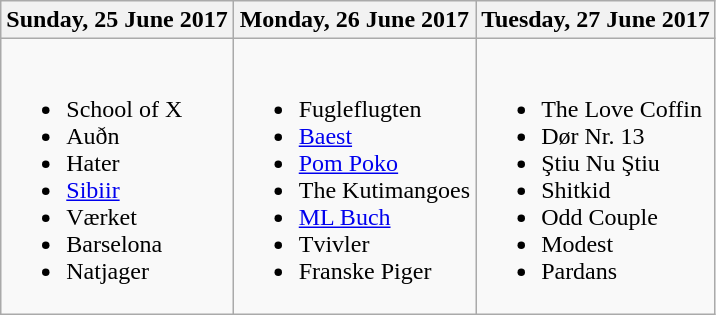<table class="wikitable">
<tr>
<th>Sunday, 25 June 2017</th>
<th>Monday, 26 June 2017</th>
<th>Tuesday, 27 June 2017</th>
</tr>
<tr valign="top">
<td><br><ul><li>School of X</li><li>Auðn</li><li>Hater</li><li><a href='#'>Sibiir</a></li><li>Værket</li><li>Barselona</li><li>Natjager</li></ul></td>
<td><br><ul><li>Fugleflugten</li><li><a href='#'>Baest</a></li><li><a href='#'>Pom Poko</a></li><li>The Kutimangoes</li><li><a href='#'>ML Buch</a></li><li>Tvivler</li><li>Franske Piger</li></ul></td>
<td><br><ul><li>The Love Coffin</li><li>Dør Nr. 13</li><li>Ştiu Nu Ştiu</li><li>Shitkid</li><li>Odd Couple</li><li>Modest</li><li>Pardans</li></ul></td>
</tr>
</table>
